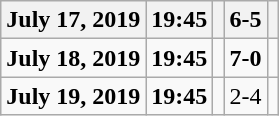<table class="wikitable">
<tr>
<th><strong>July 17, 2019</strong></th>
<th><strong>19:45</strong></th>
<th></th>
<th>6-5</th>
<th></th>
</tr>
<tr>
<td><strong>July 18, 2019</strong></td>
<td><strong>19:45</strong></td>
<td></td>
<td><strong>7-0</strong></td>
<td></td>
</tr>
<tr>
<td><strong>July 19, 2019</strong></td>
<td><strong>19:45</strong></td>
<td></td>
<td>2-4</td>
<td></td>
</tr>
</table>
